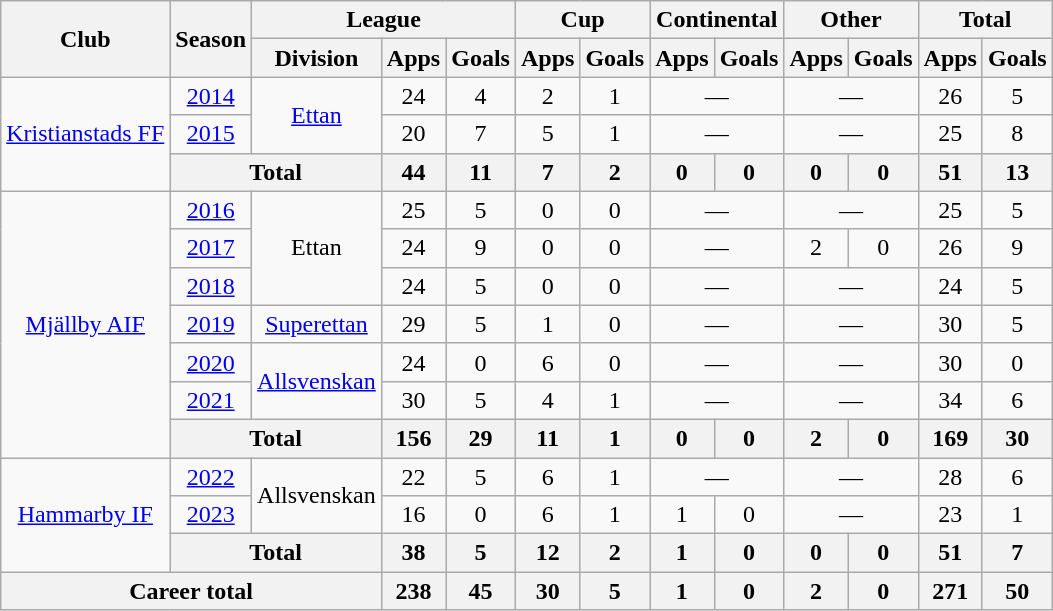<table class="wikitable" style="text-align:center">
<tr>
<th rowspan="2">Club</th>
<th rowspan="2">Season</th>
<th colspan="3">League</th>
<th colspan="2">Cup</th>
<th colspan="2">Continental</th>
<th colspan="2">Other</th>
<th colspan="2">Total</th>
</tr>
<tr>
<th>Division</th>
<th>Apps</th>
<th>Goals</th>
<th>Apps</th>
<th>Goals</th>
<th>Apps</th>
<th>Goals</th>
<th>Apps</th>
<th>Goals</th>
<th>Apps</th>
<th>Goals</th>
</tr>
<tr>
<td rowspan="3"><a href='#'>Kristianstads FF</a></td>
<td><a href='#'>2014</a></td>
<td rowspan="2"><a href='#'>Ettan</a></td>
<td>24</td>
<td>4</td>
<td>2</td>
<td>1</td>
<td colspan="2">—</td>
<td colspan="2">—</td>
<td>26</td>
<td>5</td>
</tr>
<tr>
<td><a href='#'>2015</a></td>
<td>20</td>
<td>7</td>
<td>5</td>
<td>1</td>
<td colspan="2">—</td>
<td colspan="2">—</td>
<td>25</td>
<td>8</td>
</tr>
<tr>
<th colspan="2">Total</th>
<th>44</th>
<th>11</th>
<th>7</th>
<th>2</th>
<th>0</th>
<th>0</th>
<th>0</th>
<th>0</th>
<th>51</th>
<th>13</th>
</tr>
<tr>
<td rowspan="7"><a href='#'>Mjällby AIF</a></td>
<td><a href='#'>2016</a></td>
<td rowspan="3">Ettan</td>
<td>25</td>
<td>5</td>
<td>0</td>
<td>0</td>
<td colspan="2">—</td>
<td colspan="2">—</td>
<td>25</td>
<td>5</td>
</tr>
<tr>
<td><a href='#'>2017</a></td>
<td>24</td>
<td>9</td>
<td>0</td>
<td>0</td>
<td colspan="2">—</td>
<td>2</td>
<td>0</td>
<td>26</td>
<td>9</td>
</tr>
<tr>
<td><a href='#'>2018</a></td>
<td>24</td>
<td>5</td>
<td>0</td>
<td>0</td>
<td colspan="2">—</td>
<td colspan="2">—</td>
<td>24</td>
<td>5</td>
</tr>
<tr>
<td><a href='#'>2019</a></td>
<td><a href='#'>Superettan</a></td>
<td>29</td>
<td>5</td>
<td>1</td>
<td>0</td>
<td colspan="2">—</td>
<td colspan="2">—</td>
<td>30</td>
<td>5</td>
</tr>
<tr>
<td><a href='#'>2020</a></td>
<td rowspan="2"><a href='#'>Allsvenskan</a></td>
<td>24</td>
<td>0</td>
<td>6</td>
<td>0</td>
<td colspan="2">—</td>
<td colspan="2">—</td>
<td>30</td>
<td>0</td>
</tr>
<tr>
<td><a href='#'>2021</a></td>
<td>30</td>
<td>5</td>
<td>4</td>
<td>1</td>
<td colspan="2">—</td>
<td colspan="2">—</td>
<td>34</td>
<td>6</td>
</tr>
<tr>
<th colspan="2">Total</th>
<th>156</th>
<th>29</th>
<th>11</th>
<th>1</th>
<th>0</th>
<th>0</th>
<th>2</th>
<th>0</th>
<th>169</th>
<th>30</th>
</tr>
<tr>
<td rowspan="3"><a href='#'>Hammarby IF</a></td>
<td><a href='#'>2022</a></td>
<td rowspan="2">Allsvenskan</td>
<td>22</td>
<td>5</td>
<td>6</td>
<td>1</td>
<td colspan="2">—</td>
<td colspan="2">—</td>
<td>28</td>
<td>6</td>
</tr>
<tr>
<td><a href='#'>2023</a></td>
<td>16</td>
<td>0</td>
<td>6</td>
<td>1</td>
<td>1</td>
<td>0</td>
<td colspan="2">—</td>
<td>23</td>
<td>1</td>
</tr>
<tr>
<th colspan="2">Total</th>
<th>38</th>
<th>5</th>
<th>12</th>
<th>2</th>
<th>1</th>
<th>0</th>
<th>0</th>
<th>0</th>
<th>51</th>
<th>7</th>
</tr>
<tr>
<th colspan="3">Career total</th>
<th>238</th>
<th>45</th>
<th>30</th>
<th>5</th>
<th>1</th>
<th>0</th>
<th>2</th>
<th>0</th>
<th>271</th>
<th>50</th>
</tr>
</table>
